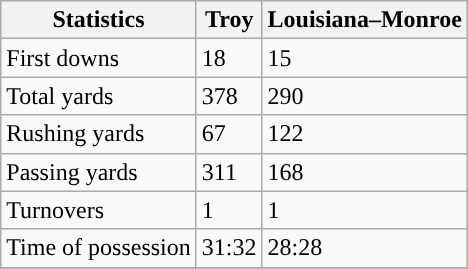<table class="wikitable">
<tr>
<th>Statistics</th>
<th>Troy</th>
<th>Louisiana–Monroe</th>
</tr>
<tr>
<td>First downs</td>
<td>18</td>
<td>15</td>
</tr>
<tr>
<td>Total yards</td>
<td>378</td>
<td>290</td>
</tr>
<tr>
<td>Rushing yards</td>
<td>67</td>
<td>122</td>
</tr>
<tr>
<td>Passing yards</td>
<td>311</td>
<td>168</td>
</tr>
<tr>
<td>Turnovers</td>
<td>1</td>
<td>1</td>
</tr>
<tr>
<td>Time of possession</td>
<td>31:32</td>
<td>28:28</td>
</tr>
<tr>
</tr>
</table>
